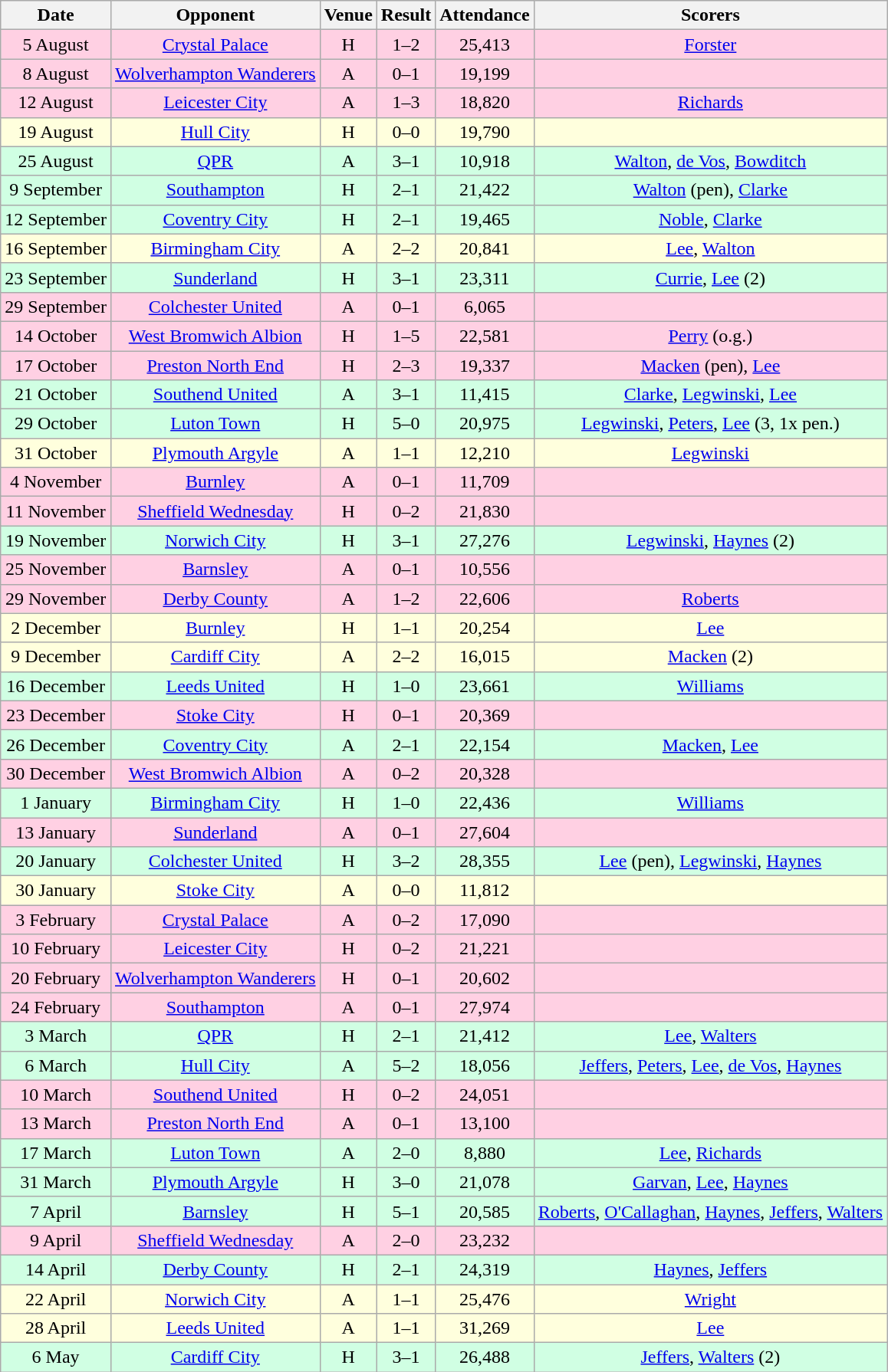<table class="wikitable sortable" style="font-size:100%; text-align:center">
<tr>
<th>Date</th>
<th>Opponent</th>
<th>Venue</th>
<th>Result</th>
<th>Attendance</th>
<th>Scorers</th>
</tr>
<tr style="background-color: #ffd0e3;">
<td>5 August</td>
<td><a href='#'>Crystal Palace</a></td>
<td>H</td>
<td>1–2</td>
<td>25,413</td>
<td><a href='#'>Forster</a></td>
</tr>
<tr style="background-color: #ffd0e3;">
<td>8 August</td>
<td><a href='#'>Wolverhampton Wanderers</a></td>
<td>A</td>
<td>0–1</td>
<td>19,199</td>
<td></td>
</tr>
<tr style="background-color: #ffd0e3;">
<td>12 August</td>
<td><a href='#'>Leicester City</a></td>
<td>A</td>
<td>1–3</td>
<td>18,820</td>
<td><a href='#'>Richards</a></td>
</tr>
<tr style="background-color: #ffffdd;">
<td>19 August</td>
<td><a href='#'>Hull City</a></td>
<td>H</td>
<td>0–0</td>
<td>19,790</td>
<td></td>
</tr>
<tr style="background-color: #d0ffe3;">
<td>25 August</td>
<td><a href='#'>QPR</a></td>
<td>A</td>
<td>3–1</td>
<td>10,918</td>
<td><a href='#'>Walton</a>, <a href='#'>de Vos</a>, <a href='#'>Bowditch</a></td>
</tr>
<tr style="background-color: #d0ffe3;">
<td>9 September</td>
<td><a href='#'>Southampton</a></td>
<td>H</td>
<td>2–1</td>
<td>21,422</td>
<td><a href='#'>Walton</a> (pen), <a href='#'>Clarke</a></td>
</tr>
<tr style="background-color: #d0ffe3;">
<td>12 September</td>
<td><a href='#'>Coventry City</a></td>
<td>H</td>
<td>2–1</td>
<td>19,465</td>
<td><a href='#'>Noble</a>, <a href='#'>Clarke</a></td>
</tr>
<tr style="background-color: #ffffdd;">
<td>16 September</td>
<td><a href='#'>Birmingham City</a></td>
<td>A</td>
<td>2–2</td>
<td>20,841</td>
<td><a href='#'>Lee</a>, <a href='#'>Walton</a></td>
</tr>
<tr style="background-color: #d0ffe3;">
<td>23 September</td>
<td><a href='#'>Sunderland</a></td>
<td>H</td>
<td>3–1</td>
<td>23,311</td>
<td><a href='#'>Currie</a>, <a href='#'>Lee</a> (2)</td>
</tr>
<tr style="background-color: #ffd0e3;">
<td>29 September</td>
<td><a href='#'>Colchester United</a></td>
<td>A</td>
<td>0–1</td>
<td>6,065</td>
<td></td>
</tr>
<tr style="background-color: #ffd0e3;">
<td>14 October</td>
<td><a href='#'>West Bromwich Albion</a></td>
<td>H</td>
<td>1–5</td>
<td>22,581</td>
<td><a href='#'>Perry</a> (o.g.)</td>
</tr>
<tr style="background-color: #ffd0e3;">
<td>17 October</td>
<td><a href='#'>Preston North End</a></td>
<td>H</td>
<td>2–3</td>
<td>19,337</td>
<td><a href='#'>Macken</a> (pen), <a href='#'>Lee</a></td>
</tr>
<tr style="background-color: #d0ffe3;">
<td>21 October</td>
<td><a href='#'>Southend United</a></td>
<td>A</td>
<td>3–1</td>
<td>11,415</td>
<td><a href='#'>Clarke</a>, <a href='#'>Legwinski</a>, <a href='#'>Lee</a></td>
</tr>
<tr style="background-color: #d0ffe3;">
<td>29 October</td>
<td><a href='#'>Luton Town</a></td>
<td>H</td>
<td>5–0</td>
<td>20,975</td>
<td><a href='#'>Legwinski</a>, <a href='#'>Peters</a>,  <a href='#'>Lee</a> (3, 1x pen.)</td>
</tr>
<tr style="background-color: #ffffdd;">
<td>31 October</td>
<td><a href='#'>Plymouth Argyle</a></td>
<td>A</td>
<td>1–1</td>
<td>12,210</td>
<td><a href='#'>Legwinski</a></td>
</tr>
<tr style="background-color: #ffd0e3;">
<td>4 November</td>
<td><a href='#'>Burnley</a></td>
<td>A</td>
<td>0–1</td>
<td>11,709</td>
<td></td>
</tr>
<tr style="background-color: #ffd0e3;">
<td>11 November</td>
<td><a href='#'>Sheffield Wednesday</a></td>
<td>H</td>
<td>0–2</td>
<td>21,830</td>
<td></td>
</tr>
<tr style="background-color: #d0ffe3;">
<td>19 November</td>
<td><a href='#'>Norwich City</a></td>
<td>H</td>
<td>3–1</td>
<td>27,276</td>
<td><a href='#'>Legwinski</a>, <a href='#'>Haynes</a> (2)</td>
</tr>
<tr style="background-color: #ffd0e3;">
<td>25 November</td>
<td><a href='#'>Barnsley</a></td>
<td>A</td>
<td>0–1</td>
<td>10,556</td>
<td></td>
</tr>
<tr style="background-color: #ffd0e3;">
<td>29 November</td>
<td><a href='#'>Derby County</a></td>
<td>A</td>
<td>1–2</td>
<td>22,606</td>
<td><a href='#'>Roberts</a></td>
</tr>
<tr style="background-color: #ffffdd;">
<td>2 December</td>
<td><a href='#'>Burnley</a></td>
<td>H</td>
<td>1–1</td>
<td>20,254</td>
<td><a href='#'>Lee</a></td>
</tr>
<tr style="background-color: #ffffdd;">
<td>9 December</td>
<td><a href='#'>Cardiff City</a></td>
<td>A</td>
<td>2–2</td>
<td>16,015</td>
<td><a href='#'>Macken</a> (2)</td>
</tr>
<tr style="background-color: #d0ffe3;">
<td>16 December</td>
<td><a href='#'>Leeds United</a></td>
<td>H</td>
<td>1–0</td>
<td>23,661</td>
<td><a href='#'>Williams</a></td>
</tr>
<tr style="background-color: #ffd0e3;">
<td>23 December</td>
<td><a href='#'>Stoke City</a></td>
<td>H</td>
<td>0–1</td>
<td>20,369</td>
<td></td>
</tr>
<tr style="background-color: #d0ffe3;">
<td>26 December</td>
<td><a href='#'>Coventry City</a></td>
<td>A</td>
<td>2–1</td>
<td>22,154</td>
<td><a href='#'>Macken</a>, <a href='#'>Lee</a></td>
</tr>
<tr style="background-color: #ffd0e3;">
<td>30 December</td>
<td><a href='#'>West Bromwich Albion</a></td>
<td>A</td>
<td>0–2</td>
<td>20,328</td>
<td></td>
</tr>
<tr style="background-color: #d0ffe3;">
<td>1 January</td>
<td><a href='#'>Birmingham City</a></td>
<td>H</td>
<td>1–0</td>
<td>22,436</td>
<td><a href='#'>Williams</a></td>
</tr>
<tr style="background-color: #ffd0e3;">
<td>13 January</td>
<td><a href='#'>Sunderland</a></td>
<td>A</td>
<td>0–1</td>
<td>27,604</td>
<td></td>
</tr>
<tr style="background-color: #d0ffe3;">
<td>20 January</td>
<td><a href='#'>Colchester United</a></td>
<td>H</td>
<td>3–2</td>
<td>28,355</td>
<td><a href='#'>Lee</a> (pen), <a href='#'>Legwinski</a>, <a href='#'>Haynes</a></td>
</tr>
<tr style="background-color: #ffffdd;">
<td>30 January</td>
<td><a href='#'>Stoke City</a></td>
<td>A</td>
<td>0–0</td>
<td>11,812</td>
<td></td>
</tr>
<tr style="background-color: #ffd0e3;">
<td>3 February</td>
<td><a href='#'>Crystal Palace</a></td>
<td>A</td>
<td>0–2</td>
<td>17,090</td>
<td></td>
</tr>
<tr style="background-color: #ffd0e3;">
<td>10 February</td>
<td><a href='#'>Leicester City</a></td>
<td>H</td>
<td>0–2</td>
<td>21,221</td>
<td></td>
</tr>
<tr style="background-color: #ffd0e3;">
<td>20 February</td>
<td><a href='#'>Wolverhampton Wanderers</a></td>
<td>H</td>
<td>0–1</td>
<td>20,602</td>
<td></td>
</tr>
<tr style="background-color: #ffd0e3;">
<td>24 February</td>
<td><a href='#'>Southampton</a></td>
<td>A</td>
<td>0–1</td>
<td>27,974</td>
<td></td>
</tr>
<tr style="background-color: #d0ffe3;">
<td>3 March</td>
<td><a href='#'>QPR</a></td>
<td>H</td>
<td>2–1</td>
<td>21,412</td>
<td><a href='#'>Lee</a>, <a href='#'>Walters</a></td>
</tr>
<tr style="background-color: #d0ffe3;">
<td>6 March</td>
<td><a href='#'>Hull City</a></td>
<td>A</td>
<td>5–2</td>
<td>18,056</td>
<td><a href='#'>Jeffers</a>, <a href='#'>Peters</a>, <a href='#'>Lee</a>, <a href='#'>de Vos</a>, <a href='#'>Haynes</a></td>
</tr>
<tr style="background-color: #ffd0e3;">
<td>10 March</td>
<td><a href='#'>Southend United</a></td>
<td>H</td>
<td>0–2</td>
<td>24,051</td>
<td></td>
</tr>
<tr style="background-color: #ffd0e3;">
<td>13 March</td>
<td><a href='#'>Preston North End</a></td>
<td>A</td>
<td>0–1</td>
<td>13,100</td>
<td></td>
</tr>
<tr style="background-color: #d0ffe3;">
<td>17 March</td>
<td><a href='#'>Luton Town</a></td>
<td>A</td>
<td>2–0</td>
<td>8,880</td>
<td><a href='#'>Lee</a>, <a href='#'>Richards</a></td>
</tr>
<tr style="background-color: #d0ffe3;">
<td>31 March</td>
<td><a href='#'>Plymouth Argyle</a></td>
<td>H</td>
<td>3–0</td>
<td>21,078</td>
<td><a href='#'>Garvan</a>, <a href='#'>Lee</a>, <a href='#'>Haynes</a></td>
</tr>
<tr style="background-color: #d0ffe3;">
<td>7 April</td>
<td><a href='#'>Barnsley</a></td>
<td>H</td>
<td>5–1</td>
<td>20,585</td>
<td><a href='#'>Roberts</a>, <a href='#'>O'Callaghan</a>, <a href='#'>Haynes</a>, <a href='#'>Jeffers</a>, <a href='#'>Walters</a></td>
</tr>
<tr style="background-color: #ffd0e3;">
<td>9 April</td>
<td><a href='#'>Sheffield Wednesday</a></td>
<td>A</td>
<td>2–0</td>
<td>23,232</td>
<td></td>
</tr>
<tr style="background-color: #d0ffe3;">
<td>14 April</td>
<td><a href='#'>Derby County</a></td>
<td>H</td>
<td>2–1</td>
<td>24,319</td>
<td><a href='#'>Haynes</a>, <a href='#'>Jeffers</a></td>
</tr>
<tr style="background-color: #ffffdd;">
<td>22 April</td>
<td><a href='#'>Norwich City</a></td>
<td>A</td>
<td>1–1</td>
<td>25,476</td>
<td><a href='#'>Wright</a></td>
</tr>
<tr style="background-color: #ffffdd;">
<td>28 April</td>
<td><a href='#'>Leeds United</a></td>
<td>A</td>
<td>1–1</td>
<td>31,269</td>
<td><a href='#'>Lee</a></td>
</tr>
<tr style="background-color: #d0ffe3;">
<td>6 May</td>
<td><a href='#'>Cardiff City</a></td>
<td>H</td>
<td>3–1</td>
<td>26,488</td>
<td><a href='#'>Jeffers</a>, <a href='#'>Walters</a> (2)</td>
</tr>
</table>
